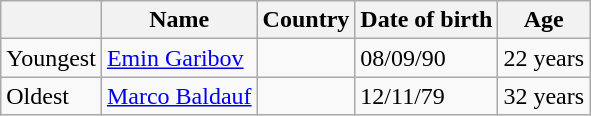<table class="wikitable">
<tr>
<th></th>
<th>Name</th>
<th>Country</th>
<th>Date of birth</th>
<th>Age</th>
</tr>
<tr>
<td>Youngest</td>
<td><a href='#'>Emin Garibov</a></td>
<td></td>
<td>08/09/90</td>
<td>22 years</td>
</tr>
<tr>
<td>Oldest</td>
<td><a href='#'>Marco Baldauf</a></td>
<td></td>
<td>12/11/79</td>
<td>32 years</td>
</tr>
</table>
